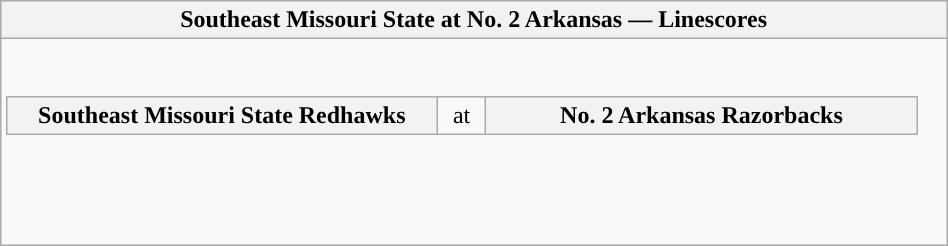<table class="wikitable collapsible collapsed" style="float:right">
<tr>
<th>Southeast Missouri State at No. 2 Arkansas — Linescores</th>
</tr>
<tr>
<td><br><table class="wikitable">
<tr>
<th style="width: 280px; ">Southeast Missouri State Redhawks</th>
<td style="width: 25px; text-align:center">at</td>
<th style="width: 280px; ">No. 2 Arkansas Razorbacks</th>
</tr>
</table>
<br><br><br></td>
</tr>
</table>
